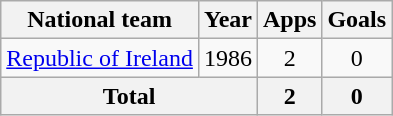<table class=wikitable style="text-align: center">
<tr>
<th>National team</th>
<th>Year</th>
<th>Apps</th>
<th>Goals</th>
</tr>
<tr>
<td><a href='#'>Republic of Ireland</a></td>
<td>1986</td>
<td>2</td>
<td>0</td>
</tr>
<tr>
<th colspan=2>Total</th>
<th>2</th>
<th>0</th>
</tr>
</table>
